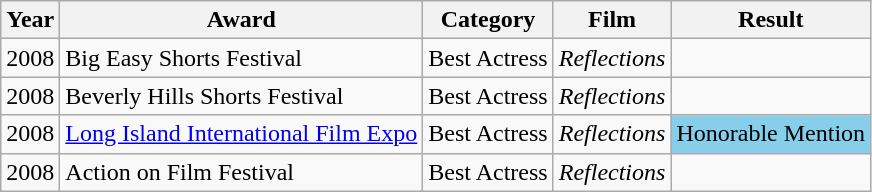<table class="wikitable sortable">
<tr>
<th>Year</th>
<th>Award</th>
<th>Category</th>
<th>Film</th>
<th>Result</th>
</tr>
<tr>
<td>2008</td>
<td>Big Easy Shorts Festival</td>
<td>Best Actress</td>
<td><em>Reflections</em></td>
<td></td>
</tr>
<tr>
<td>2008</td>
<td>Beverly Hills Shorts Festival</td>
<td>Best Actress</td>
<td><em>Reflections</em></td>
<td></td>
</tr>
<tr>
<td>2008</td>
<td><a href='#'>Long Island International Film Expo</a></td>
<td>Best Actress</td>
<td><em>Reflections</em></td>
<td style="background:skyblue;">Honorable Mention</td>
</tr>
<tr>
<td>2008</td>
<td>Action on Film Festival</td>
<td>Best Actress</td>
<td><em>Reflections</em></td>
<td></td>
</tr>
</table>
